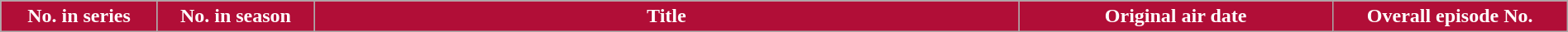<table class="wikitable plainrowheaders" style="width:100%; margin:auto;">
<tr>
<th scope="col" style="background-color: #B10E37; color:#fff;" width=10%>No. in series</th>
<th scope="col" style="background-color: #B10E37; color:#fff;" width=10%>No. in season</th>
<th scope="col" style="background-color: #B10E37; color:#fff;" width=45%>Title</th>
<th scope="col" style="background-color: #B10E37; color:#fff;" width=20%>Original air date</th>
<th scope="col" style="background-color: #B10E37; color:#fff;" width=15%>Overall episode No.<br>









</th>
</tr>
</table>
